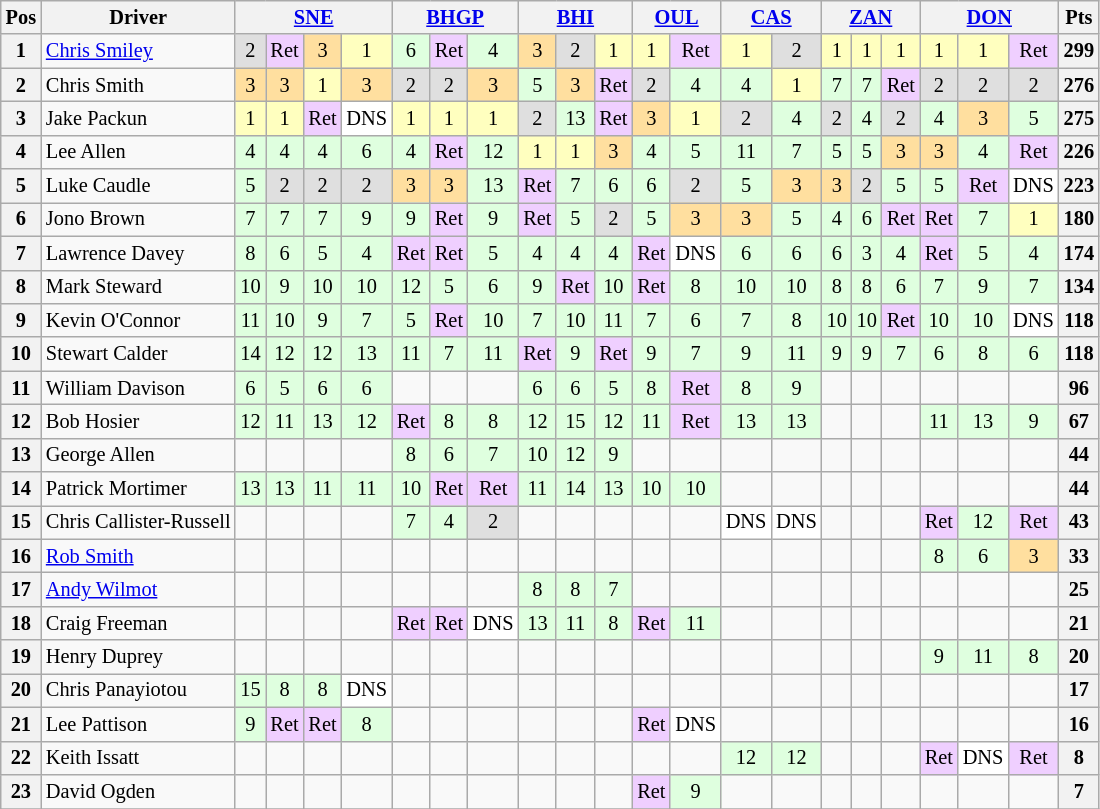<table class="wikitable" style="font-size: 85%; text-align: center;">
<tr valign="top">
<th valign="middle">Pos</th>
<th valign="middle">Driver</th>
<th colspan="4"><a href='#'>SNE</a></th>
<th colspan="3"><a href='#'>BHGP</a></th>
<th colspan="3"><a href='#'>BHI</a></th>
<th colspan="2"><a href='#'>OUL</a></th>
<th colspan="2"><a href='#'>CAS</a></th>
<th colspan="3"><a href='#'>ZAN</a></th>
<th colspan="3"><a href='#'>DON</a></th>
<th valign=middle>Pts</th>
</tr>
<tr>
<th>1</th>
<td align=left><a href='#'>Chris Smiley</a></td>
<td style="background:#dfdfdf;">2</td>
<td style="background:#efcfff;">Ret</td>
<td style="background:#ffdf9f;">3</td>
<td style="background:#ffffbf;">1</td>
<td style="background:#dfffdf;">6</td>
<td style="background:#efcfff;">Ret</td>
<td style="background:#dfffdf;">4</td>
<td style="background:#ffdf9f;">3</td>
<td style="background:#dfdfdf;">2</td>
<td style="background:#ffffbf;">1</td>
<td style="background:#ffffbf;">1</td>
<td style="background:#efcfff;">Ret</td>
<td style="background:#ffffbf;">1</td>
<td style="background:#dfdfdf;">2</td>
<td style="background:#ffffbf;">1</td>
<td style="background:#ffffbf;">1</td>
<td style="background:#ffffbf;">1</td>
<td style="background:#ffffbf;">1</td>
<td style="background:#ffffbf;">1</td>
<td style="background:#efcfff;">Ret</td>
<th>299</th>
</tr>
<tr>
<th>2</th>
<td align=left>Chris Smith</td>
<td style="background:#ffdf9f;">3</td>
<td style="background:#ffdf9f;">3</td>
<td style="background:#ffffbf;">1</td>
<td style="background:#ffdf9f;">3</td>
<td style="background:#dfdfdf;">2</td>
<td style="background:#dfdfdf;">2</td>
<td style="background:#ffdf9f;">3</td>
<td style="background:#dfffdf;">5</td>
<td style="background:#ffdf9f;">3</td>
<td style="background:#efcfff;">Ret</td>
<td style="background:#dfdfdf;">2</td>
<td style="background:#dfffdf;">4</td>
<td style="background:#dfffdf;">4</td>
<td style="background:#ffffbf;">1</td>
<td style="background:#dfffdf;">7</td>
<td style="background:#dfffdf;">7</td>
<td style="background:#efcfff;">Ret</td>
<td style="background:#dfdfdf;">2</td>
<td style="background:#dfdfdf;">2</td>
<td style="background:#dfdfdf;">2</td>
<th>276</th>
</tr>
<tr>
<th>3</th>
<td align=left>Jake Packun</td>
<td style="background:#ffffbf;">1</td>
<td style="background:#ffffbf;">1</td>
<td style="background:#efcfff;">Ret</td>
<td style="background:#ffffff;">DNS</td>
<td style="background:#ffffbf;">1</td>
<td style="background:#ffffbf;">1</td>
<td style="background:#ffffbf;">1</td>
<td style="background:#dfdfdf;">2</td>
<td style="background:#dfffdf;">13</td>
<td style="background:#efcfff;">Ret</td>
<td style="background:#ffdf9f;">3</td>
<td style="background:#ffffbf;">1</td>
<td style="background:#dfdfdf;">2</td>
<td style="background:#dfffdf;">4</td>
<td style="background:#dfdfdf;">2</td>
<td style="background:#dfffdf;">4</td>
<td style="background:#dfdfdf;">2</td>
<td style="background:#dfffdf;">4</td>
<td style="background:#ffdf9f;">3</td>
<td style="background:#dfffdf;">5</td>
<th>275</th>
</tr>
<tr>
<th>4</th>
<td align=left>Lee Allen</td>
<td style="background:#dfffdf;">4</td>
<td style="background:#dfffdf;">4</td>
<td style="background:#dfffdf;">4</td>
<td style="background:#dfffdf;">6</td>
<td style="background:#dfffdf;">4</td>
<td style="background:#efcfff;">Ret</td>
<td style="background:#dfffdf;">12</td>
<td style="background:#ffffbf;">1</td>
<td style="background:#ffffbf;">1</td>
<td style="background:#ffdf9f;">3</td>
<td style="background:#dfffdf;">4</td>
<td style="background:#dfffdf;">5</td>
<td style="background:#dfffdf;">11</td>
<td style="background:#dfffdf;">7</td>
<td style="background:#dfffdf;">5</td>
<td style="background:#dfffdf;">5</td>
<td style="background:#ffdf9f;">3</td>
<td style="background:#ffdf9f;">3</td>
<td style="background:#dfffdf;">4</td>
<td style="background:#efcfff;">Ret</td>
<th>226</th>
</tr>
<tr>
<th>5</th>
<td align=left>Luke Caudle</td>
<td style="background:#dfffdf;">5</td>
<td style="background:#dfdfdf;">2</td>
<td style="background:#dfdfdf;">2</td>
<td style="background:#dfdfdf;">2</td>
<td style="background:#ffdf9f;">3</td>
<td style="background:#ffdf9f;">3</td>
<td style="background:#dfffdf;">13</td>
<td style="background:#efcfff;">Ret</td>
<td style="background:#dfffdf;">7</td>
<td style="background:#dfffdf;">6</td>
<td style="background:#dfffdf;">6</td>
<td style="background:#dfdfdf;">2</td>
<td style="background:#dfffdf;">5</td>
<td style="background:#ffdf9f;">3</td>
<td style="background:#ffdf9f;">3</td>
<td style="background:#dfdfdf;">2</td>
<td style="background:#dfffdf;">5</td>
<td style="background:#dfffdf;">5</td>
<td style="background:#efcfff;">Ret</td>
<td style="background:#ffffff;">DNS</td>
<th>223</th>
</tr>
<tr>
<th>6</th>
<td align=left>Jono Brown</td>
<td style="background:#dfffdf;">7</td>
<td style="background:#dfffdf;">7</td>
<td style="background:#dfffdf;">7</td>
<td style="background:#dfffdf;">9</td>
<td style="background:#dfffdf;">9</td>
<td style="background:#efcfff;">Ret</td>
<td style="background:#dfffdf;">9</td>
<td style="background:#efcfff;">Ret</td>
<td style="background:#dfffdf;">5</td>
<td style="background:#dfdfdf;">2</td>
<td style="background:#dfffdf;">5</td>
<td style="background:#ffdf9f;">3</td>
<td style="background:#ffdf9f;">3</td>
<td style="background:#dfffdf;">5</td>
<td style="background:#dfffdf;">4</td>
<td style="background:#dfffdf;">6</td>
<td style="background:#efcfff;">Ret</td>
<td style="background:#efcfff;">Ret</td>
<td style="background:#dfffdf;">7</td>
<td style="background:#ffffbf;">1</td>
<th>180</th>
</tr>
<tr>
<th>7</th>
<td align=left>Lawrence Davey</td>
<td style="background:#dfffdf;">8</td>
<td style="background:#dfffdf;">6</td>
<td style="background:#dfffdf;">5</td>
<td style="background:#dfffdf;">4</td>
<td style="background:#efcfff;">Ret</td>
<td style="background:#efcfff;">Ret</td>
<td style="background:#dfffdf;">5</td>
<td style="background:#dfffdf;">4</td>
<td style="background:#dfffdf;">4</td>
<td style="background:#dfffdf;">4</td>
<td style="background:#efcfff;">Ret</td>
<td style="background:#ffffff;">DNS</td>
<td style="background:#dfffdf;">6</td>
<td style="background:#dfffdf;">6</td>
<td style="background:#dfffdf;">6</td>
<td style="background:#dfffdf;">3</td>
<td style="background:#dfffdf;">4</td>
<td style="background:#efcfff;">Ret</td>
<td style="background:#dfffdf;">5</td>
<td style="background:#dfffdf;">4</td>
<th>174</th>
</tr>
<tr>
<th>8</th>
<td align=left>Mark Steward</td>
<td style="background:#dfffdf;">10</td>
<td style="background:#dfffdf;">9</td>
<td style="background:#dfffdf;">10</td>
<td style="background:#dfffdf;">10</td>
<td style="background:#dfffdf;">12</td>
<td style="background:#dfffdf;">5</td>
<td style="background:#dfffdf;">6</td>
<td style="background:#dfffdf;">9</td>
<td style="background:#efcfff;">Ret</td>
<td style="background:#dfffdf;">10</td>
<td style="background:#efcfff;">Ret</td>
<td style="background:#dfffdf;">8</td>
<td style="background:#dfffdf;">10</td>
<td style="background:#dfffdf;">10</td>
<td style="background:#dfffdf;">8</td>
<td style="background:#dfffdf;">8</td>
<td style="background:#dfffdf;">6</td>
<td style="background:#dfffdf;">7</td>
<td style="background:#dfffdf;">9</td>
<td style="background:#dfffdf;">7</td>
<th>134</th>
</tr>
<tr>
<th>9</th>
<td align=left>Kevin O'Connor</td>
<td style="background:#dfffdf;">11</td>
<td style="background:#dfffdf;">10</td>
<td style="background:#dfffdf;">9</td>
<td style="background:#dfffdf;">7</td>
<td style="background:#dfffdf;">5</td>
<td style="background:#efcfff;">Ret</td>
<td style="background:#dfffdf;">10</td>
<td style="background:#dfffdf;">7</td>
<td style="background:#dfffdf;">10</td>
<td style="background:#dfffdf;">11</td>
<td style="background:#dfffdf;">7</td>
<td style="background:#dfffdf;">6</td>
<td style="background:#dfffdf;">7</td>
<td style="background:#dfffdf;">8</td>
<td style="background:#dfffdf;">10</td>
<td style="background:#dfffdf;">10</td>
<td style="background:#efcfff;">Ret</td>
<td style="background:#dfffdf;">10</td>
<td style="background:#dfffdf;">10</td>
<td style="background:#ffffff;">DNS</td>
<th>118</th>
</tr>
<tr>
<th>10</th>
<td align=left>Stewart Calder</td>
<td style="background:#dfffdf;">14</td>
<td style="background:#dfffdf;">12</td>
<td style="background:#dfffdf;">12</td>
<td style="background:#dfffdf;">13</td>
<td style="background:#dfffdf;">11</td>
<td style="background:#dfffdf;">7</td>
<td style="background:#dfffdf;">11</td>
<td style="background:#efcfff;">Ret</td>
<td style="background:#dfffdf;">9</td>
<td style="background:#efcfff;">Ret</td>
<td style="background:#dfffdf;">9</td>
<td style="background:#dfffdf;">7</td>
<td style="background:#dfffdf;">9</td>
<td style="background:#dfffdf;">11</td>
<td style="background:#dfffdf;">9</td>
<td style="background:#dfffdf;">9</td>
<td style="background:#dfffdf;">7</td>
<td style="background:#dfffdf;">6</td>
<td style="background:#dfffdf;">8</td>
<td style="background:#dfffdf;">6</td>
<th>118</th>
</tr>
<tr>
<th>11</th>
<td align=left>William Davison</td>
<td style="background:#dfffdf;">6</td>
<td style="background:#dfffdf;">5</td>
<td style="background:#dfffdf;">6</td>
<td style="background:#dfffdf;">6</td>
<td></td>
<td></td>
<td></td>
<td style="background:#dfffdf;">6</td>
<td style="background:#dfffdf;">6</td>
<td style="background:#dfffdf;">5</td>
<td style="background:#dfffdf;">8</td>
<td style="background:#efcfff;">Ret</td>
<td style="background:#dfffdf;">8</td>
<td style="background:#dfffdf;">9</td>
<td></td>
<td></td>
<td></td>
<td></td>
<td></td>
<td></td>
<th>96</th>
</tr>
<tr>
<th>12</th>
<td align=left>Bob Hosier</td>
<td style="background:#dfffdf;">12</td>
<td style="background:#dfffdf;">11</td>
<td style="background:#dfffdf;">13</td>
<td style="background:#dfffdf;">12</td>
<td style="background:#efcfff;">Ret</td>
<td style="background:#dfffdf;">8</td>
<td style="background:#dfffdf;">8</td>
<td style="background:#dfffdf;">12</td>
<td style="background:#dfffdf;">15</td>
<td style="background:#dfffdf;">12</td>
<td style="background:#dfffdf;">11</td>
<td style="background:#efcfff;">Ret</td>
<td style="background:#dfffdf;">13</td>
<td style="background:#dfffdf;">13</td>
<td></td>
<td></td>
<td></td>
<td style="background:#dfffdf;">11</td>
<td style="background:#dfffdf;">13</td>
<td style="background:#dfffdf;">9</td>
<th>67</th>
</tr>
<tr>
<th>13</th>
<td align=left>George Allen</td>
<td></td>
<td></td>
<td></td>
<td></td>
<td style="background:#dfffdf;">8</td>
<td style="background:#dfffdf;">6</td>
<td style="background:#dfffdf;">7</td>
<td style="background:#dfffdf;">10</td>
<td style="background:#dfffdf;">12</td>
<td style="background:#dfffdf;">9</td>
<td></td>
<td></td>
<td></td>
<td></td>
<td></td>
<td></td>
<td></td>
<td></td>
<td></td>
<td></td>
<th>44</th>
</tr>
<tr>
<th>14</th>
<td align=left>Patrick Mortimer</td>
<td style="background:#dfffdf;">13</td>
<td style="background:#dfffdf;">13</td>
<td style="background:#dfffdf;">11</td>
<td style="background:#dfffdf;">11</td>
<td style="background:#dfffdf;">10</td>
<td style="background:#efcfff;">Ret</td>
<td style="background:#efcfff;">Ret</td>
<td style="background:#dfffdf;">11</td>
<td style="background:#dfffdf;">14</td>
<td style="background:#dfffdf;">13</td>
<td style="background:#dfffdf;">10</td>
<td style="background:#dfffdf;">10</td>
<td></td>
<td></td>
<td></td>
<td></td>
<td></td>
<td></td>
<td></td>
<td></td>
<th>44</th>
</tr>
<tr>
<th>15</th>
<td align=left>Chris Callister-Russell</td>
<td></td>
<td></td>
<td></td>
<td></td>
<td style="background:#dfffdf;">7</td>
<td style="background:#dfffdf;">4</td>
<td style="background:#dfdfdf;">2</td>
<td></td>
<td></td>
<td></td>
<td></td>
<td></td>
<td style="background:#ffffff;">DNS</td>
<td style="background:#ffffff;">DNS</td>
<td></td>
<td></td>
<td></td>
<td style="background:#efcfff;">Ret</td>
<td style="background:#dfffdf;">12</td>
<td style="background:#efcfff;">Ret</td>
<th>43</th>
</tr>
<tr>
<th>16</th>
<td align=left><a href='#'>Rob Smith</a></td>
<td></td>
<td></td>
<td></td>
<td></td>
<td></td>
<td></td>
<td></td>
<td></td>
<td></td>
<td></td>
<td></td>
<td></td>
<td></td>
<td></td>
<td></td>
<td></td>
<td></td>
<td style="background:#dfffdf;">8</td>
<td style="background:#dfffdf;">6</td>
<td style="background:#ffdf9f;">3</td>
<th>33</th>
</tr>
<tr>
<th>17</th>
<td align=left><a href='#'>Andy Wilmot</a></td>
<td></td>
<td></td>
<td></td>
<td></td>
<td></td>
<td></td>
<td></td>
<td style="background:#dfffdf;">8</td>
<td style="background:#dfffdf;">8</td>
<td style="background:#dfffdf;">7</td>
<td></td>
<td></td>
<td></td>
<td></td>
<td></td>
<td></td>
<td></td>
<td></td>
<td></td>
<td></td>
<th>25</th>
</tr>
<tr>
<th>18</th>
<td align=left>Craig Freeman</td>
<td></td>
<td></td>
<td></td>
<td></td>
<td style="background:#efcfff;">Ret</td>
<td style="background:#efcfff;">Ret</td>
<td style="background:#ffffff;">DNS</td>
<td style="background:#dfffdf;">13</td>
<td style="background:#dfffdf;">11</td>
<td style="background:#dfffdf;">8</td>
<td style="background:#efcfff;">Ret</td>
<td style="background:#dfffdf;">11</td>
<td></td>
<td></td>
<td></td>
<td></td>
<td></td>
<td></td>
<td></td>
<td></td>
<th>21</th>
</tr>
<tr>
<th>19</th>
<td align=left>Henry Duprey</td>
<td></td>
<td></td>
<td></td>
<td></td>
<td></td>
<td></td>
<td></td>
<td></td>
<td></td>
<td></td>
<td></td>
<td></td>
<td></td>
<td></td>
<td></td>
<td></td>
<td></td>
<td style="background:#dfffdf;">9</td>
<td style="background:#dfffdf;">11</td>
<td style="background:#dfffdf;">8</td>
<th>20</th>
</tr>
<tr>
<th>20</th>
<td align=left>Chris Panayiotou</td>
<td style="background:#dfffdf;">15</td>
<td style="background:#dfffdf;">8</td>
<td style="background:#dfffdf;">8</td>
<td style="background:#ffffff;">DNS</td>
<td></td>
<td></td>
<td></td>
<td></td>
<td></td>
<td></td>
<td></td>
<td></td>
<td></td>
<td></td>
<td></td>
<td></td>
<td></td>
<td></td>
<td></td>
<td></td>
<th>17</th>
</tr>
<tr>
<th>21</th>
<td align=left>Lee Pattison</td>
<td style="background:#dfffdf;">9</td>
<td style="background:#efcfff;">Ret</td>
<td style="background:#efcfff;">Ret</td>
<td style="background:#dfffdf;">8</td>
<td></td>
<td></td>
<td></td>
<td></td>
<td></td>
<td></td>
<td style="background:#efcfff;">Ret</td>
<td style="background:#ffffff;">DNS</td>
<td></td>
<td></td>
<td></td>
<td></td>
<td></td>
<td></td>
<td></td>
<td></td>
<th>16</th>
</tr>
<tr>
<th>22</th>
<td align=left>Keith Issatt</td>
<td></td>
<td></td>
<td></td>
<td></td>
<td></td>
<td></td>
<td></td>
<td></td>
<td></td>
<td></td>
<td></td>
<td></td>
<td style="background:#dfffdf;">12</td>
<td style="background:#dfffdf;">12</td>
<td></td>
<td></td>
<td></td>
<td style="background:#efcfff;">Ret</td>
<td style="background:#ffffff;">DNS</td>
<td style="background:#efcfff;">Ret</td>
<th>8</th>
</tr>
<tr>
<th>23</th>
<td align=left>David Ogden</td>
<td></td>
<td></td>
<td></td>
<td></td>
<td></td>
<td></td>
<td></td>
<td></td>
<td></td>
<td></td>
<td style="background:#efcfff;">Ret</td>
<td style="background:#dfffdf;">9</td>
<td></td>
<td></td>
<td></td>
<td></td>
<td></td>
<td></td>
<td></td>
<td></td>
<th>7</th>
</tr>
<tr>
</tr>
</table>
